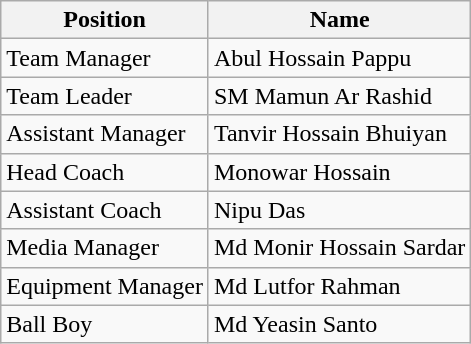<table class="wikitable">
<tr>
<th>Position</th>
<th>Name</th>
</tr>
<tr>
<td>Team Manager</td>
<td> Abul Hossain Pappu</td>
</tr>
<tr>
<td>Team Leader</td>
<td> SM Mamun Ar Rashid</td>
</tr>
<tr>
<td>Assistant Manager</td>
<td> Tanvir Hossain Bhuiyan</td>
</tr>
<tr>
<td>Head Coach</td>
<td> Monowar Hossain</td>
</tr>
<tr>
<td>Assistant Coach</td>
<td> Nipu Das</td>
</tr>
<tr>
<td>Media Manager</td>
<td> Md Monir Hossain Sardar</td>
</tr>
<tr>
<td>Equipment Manager</td>
<td> Md Lutfor Rahman</td>
</tr>
<tr>
<td>Ball Boy</td>
<td> Md Yeasin Santo</td>
</tr>
</table>
